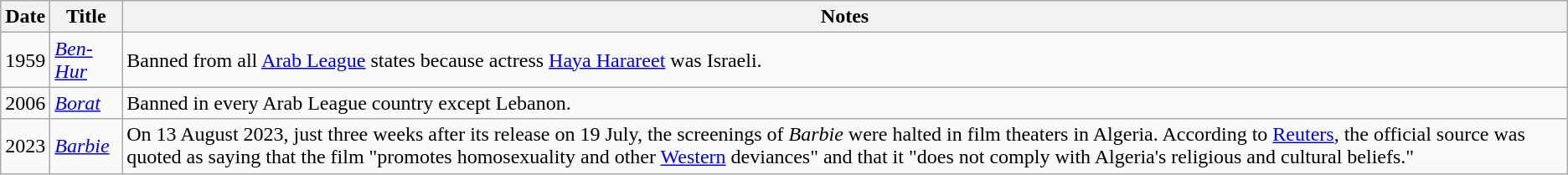<table class="wikitable sortable">
<tr>
<th>Date</th>
<th>Title</th>
<th>Notes</th>
</tr>
<tr>
<td>1959</td>
<td><em><a href='#'>Ben-Hur</a></em></td>
<td>Banned from all <a href='#'>Arab League</a> states because actress <a href='#'>Haya Harareet</a> was Israeli.</td>
</tr>
<tr>
<td>2006</td>
<td><em><a href='#'>Borat</a></em></td>
<td>Banned in every Arab League country except Lebanon.</td>
</tr>
<tr>
<td>2023</td>
<td><em><a href='#'>Barbie</a></em></td>
<td>On 13 August 2023, just three weeks after its release on 19 July, the screenings of <em>Barbie</em> were halted in film theaters in Algeria. According to <a href='#'>Reuters</a>, the official source was quoted as saying that the film "promotes homosexuality and other <a href='#'>Western</a> deviances" and that it "does not comply with Algeria's religious and cultural beliefs."</td>
</tr>
</table>
